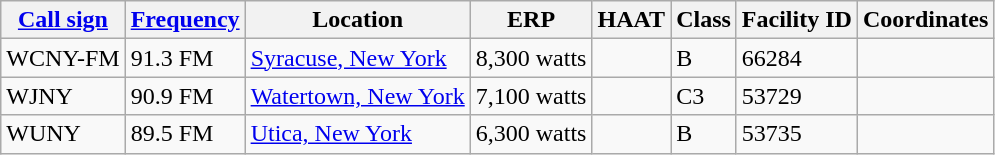<table class="wikitable sortable">
<tr>
<th><a href='#'>Call sign</a></th>
<th><a href='#'>Frequency</a></th>
<th>Location</th>
<th>ERP</th>
<th>HAAT</th>
<th>Class</th>
<th>Facility ID</th>
<th>Coordinates</th>
</tr>
<tr>
<td>WCNY-FM</td>
<td>91.3 FM</td>
<td><a href='#'>Syracuse, New York</a></td>
<td>8,300 watts</td>
<td></td>
<td>B</td>
<td>66284</td>
<td></td>
</tr>
<tr>
<td>WJNY</td>
<td>90.9 FM</td>
<td><a href='#'>Watertown, New York</a></td>
<td>7,100 watts</td>
<td></td>
<td>C3</td>
<td>53729</td>
<td></td>
</tr>
<tr>
<td>WUNY</td>
<td>89.5 FM</td>
<td><a href='#'>Utica, New York</a></td>
<td>6,300 watts</td>
<td></td>
<td>B</td>
<td>53735</td>
<td></td>
</tr>
</table>
